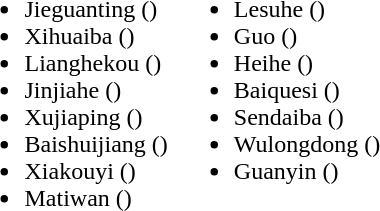<table>
<tr>
<td valign="top"><br><ul><li>Jieguanting ()</li><li>Xihuaiba  ()</li><li>Lianghekou ()</li><li>Jinjiahe ()</li><li>Xujiaping ()</li><li>Baishuijiang ()</li><li>Xiakouyi ()</li><li>Matiwan ()</li></ul></td>
<td valign="top"><br><ul><li>Lesuhe ()</li><li>Guo  ()</li><li>Heihe ()</li><li>Baiquesi ()</li><li>Sendaiba ()</li><li>Wulongdong ()</li><li>Guanyin ()</li></ul></td>
</tr>
</table>
